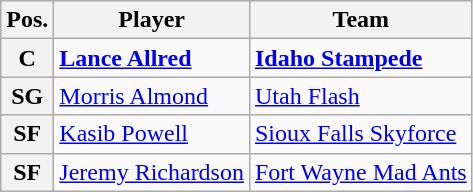<table class="wikitable">
<tr>
<th>Pos.</th>
<th>Player</th>
<th>Team</th>
</tr>
<tr>
<th>C</th>
<td><strong><a href='#'>Lance Allred</a></strong></td>
<td><strong><a href='#'>Idaho Stampede</a></strong></td>
</tr>
<tr>
<th>SG</th>
<td><a href='#'>Morris Almond</a></td>
<td><a href='#'>Utah Flash</a></td>
</tr>
<tr>
<th>SF</th>
<td><a href='#'>Kasib Powell</a></td>
<td><a href='#'>Sioux Falls Skyforce</a></td>
</tr>
<tr>
<th>SF</th>
<td><a href='#'>Jeremy Richardson</a></td>
<td><a href='#'>Fort Wayne Mad Ants</a></td>
</tr>
</table>
